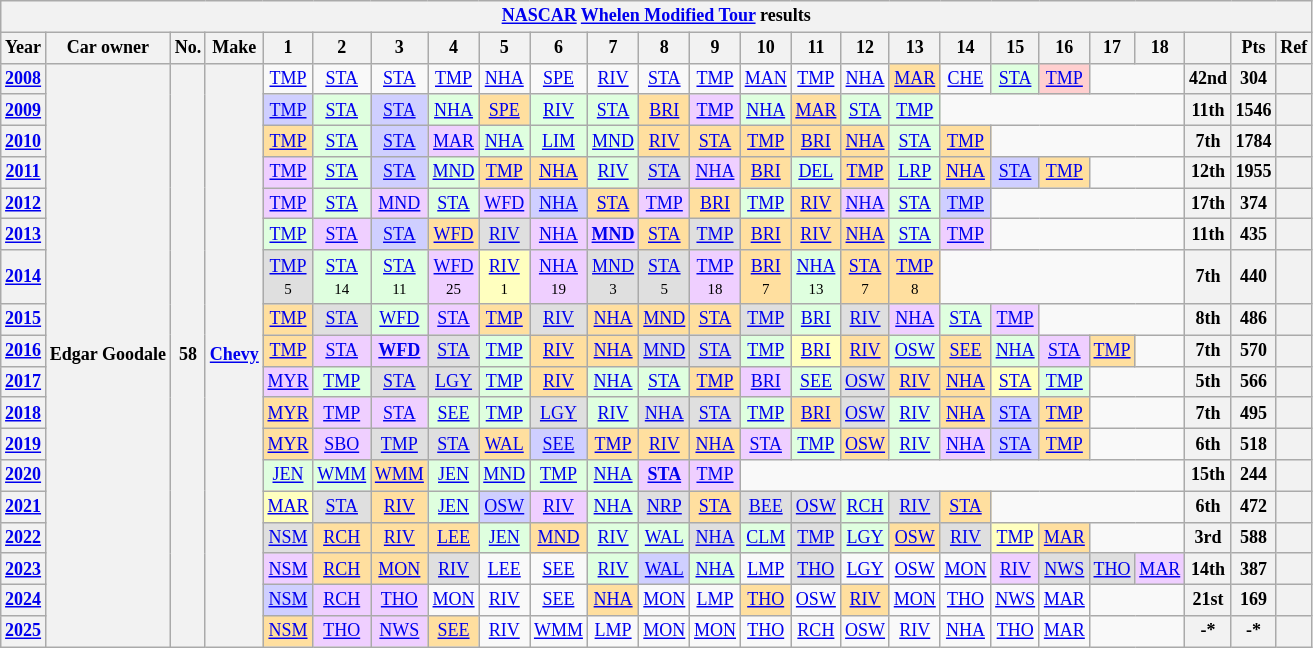<table class="wikitable" style="text-align:center; font-size:75%">
<tr>
<th colspan=38><a href='#'>NASCAR</a> <a href='#'>Whelen Modified Tour</a> results</th>
</tr>
<tr>
<th>Year</th>
<th>Car owner</th>
<th>No.</th>
<th>Make</th>
<th>1</th>
<th>2</th>
<th>3</th>
<th>4</th>
<th>5</th>
<th>6</th>
<th>7</th>
<th>8</th>
<th>9</th>
<th>10</th>
<th>11</th>
<th>12</th>
<th>13</th>
<th>14</th>
<th>15</th>
<th>16</th>
<th>17</th>
<th>18</th>
<th></th>
<th>Pts</th>
<th>Ref</th>
</tr>
<tr>
<th><a href='#'>2008</a></th>
<th rowspan=18>Edgar Goodale</th>
<th rowspan=18>58</th>
<th rowspan=18><a href='#'>Chevy</a></th>
<td><a href='#'>TMP</a></td>
<td><a href='#'>STA</a></td>
<td><a href='#'>STA</a></td>
<td><a href='#'>TMP</a></td>
<td><a href='#'>NHA</a></td>
<td><a href='#'>SPE</a></td>
<td><a href='#'>RIV</a></td>
<td><a href='#'>STA</a></td>
<td><a href='#'>TMP</a></td>
<td><a href='#'>MAN</a></td>
<td><a href='#'>TMP</a></td>
<td><a href='#'>NHA</a></td>
<td style="background:#FFDF9F;"><a href='#'>MAR</a><br></td>
<td><a href='#'>CHE</a></td>
<td style="background:#DFFFDF;"><a href='#'>STA</a><br></td>
<td style="background:#FFCFCF;"><a href='#'>TMP</a><br></td>
<td colspan=2></td>
<th>42nd</th>
<th>304</th>
<th></th>
</tr>
<tr>
<th><a href='#'>2009</a></th>
<td style="background:#CFCFFF;"><a href='#'>TMP</a><br></td>
<td style="background:#DFFFDF;"><a href='#'>STA</a><br></td>
<td style="background:#CFCFFF;"><a href='#'>STA</a><br></td>
<td style="background:#DFFFDF;"><a href='#'>NHA</a><br></td>
<td style="background:#FFDF9F;"><a href='#'>SPE</a><br></td>
<td style="background:#DFFFDF;"><a href='#'>RIV</a><br></td>
<td style="background:#DFFFDF;"><a href='#'>STA</a><br></td>
<td style="background:#FFDF9F;"><a href='#'>BRI</a><br></td>
<td style="background:#EFCFFF;"><a href='#'>TMP</a><br></td>
<td style="background:#DFFFDF;"><a href='#'>NHA</a><br></td>
<td style="background:#FFDF9F;"><a href='#'>MAR</a><br></td>
<td style="background:#DFFFDF;"><a href='#'>STA</a><br></td>
<td style="background:#DFFFDF;"><a href='#'>TMP</a><br></td>
<td colspan=5></td>
<th>11th</th>
<th>1546</th>
<th></th>
</tr>
<tr>
<th><a href='#'>2010</a></th>
<td style="background:#FFDF9F;"><a href='#'>TMP</a><br></td>
<td style="background:#DFFFDF;"><a href='#'>STA</a><br></td>
<td style="background:#CFCFFF;"><a href='#'>STA</a><br></td>
<td style="background:#EFCFFF;"><a href='#'>MAR</a><br></td>
<td style="background:#DFFFDF;"><a href='#'>NHA</a><br></td>
<td style="background:#DFFFDF;"><a href='#'>LIM</a><br></td>
<td style="background:#DFFFDF;"><a href='#'>MND</a><br></td>
<td style="background:#FFDF9F;"><a href='#'>RIV</a><br></td>
<td style="background:#FFDF9F;"><a href='#'>STA</a><br></td>
<td style="background:#FFDF9F;"><a href='#'>TMP</a><br></td>
<td style="background:#FFDF9F;"><a href='#'>BRI</a><br></td>
<td style="background:#FFDF9F;"><a href='#'>NHA</a><br></td>
<td style="background:#DFFFDF;"><a href='#'>STA</a><br></td>
<td style="background:#FFDF9F;"><a href='#'>TMP</a><br></td>
<td colspan=4></td>
<th>7th</th>
<th>1784</th>
<th></th>
</tr>
<tr>
<th><a href='#'>2011</a></th>
<td style="background:#EFCFFF;"><a href='#'>TMP</a><br></td>
<td style="background:#DFFFDF;"><a href='#'>STA</a><br></td>
<td style="background:#CFCFFF;"><a href='#'>STA</a><br></td>
<td style="background:#DFFFDF;"><a href='#'>MND</a><br></td>
<td style="background:#FFDF9F;"><a href='#'>TMP</a><br></td>
<td style="background:#FFDF9F;"><a href='#'>NHA</a><br></td>
<td style="background:#DFFFDF;"><a href='#'>RIV</a><br></td>
<td style="background:#DFDFDF;"><a href='#'>STA</a><br></td>
<td style="background:#EFCFFF;"><a href='#'>NHA</a><br></td>
<td style="background:#FFDF9F;"><a href='#'>BRI</a><br></td>
<td style="background:#DFFFDF;"><a href='#'>DEL</a><br></td>
<td style="background:#FFDF9F;"><a href='#'>TMP</a><br></td>
<td style="background:#DFFFDF;"><a href='#'>LRP</a><br></td>
<td style="background:#FFDF9F;"><a href='#'>NHA</a><br></td>
<td style="background:#CFCFFF;"><a href='#'>STA</a><br></td>
<td style="background:#FFDF9F;"><a href='#'>TMP</a><br></td>
<td colspan=2></td>
<th>12th</th>
<th>1955</th>
<th></th>
</tr>
<tr>
<th><a href='#'>2012</a></th>
<td style="background:#EFCFFF;"><a href='#'>TMP</a><br></td>
<td style="background:#DFFFDF;"><a href='#'>STA</a><br></td>
<td style="background:#EFCFFF;"><a href='#'>MND</a><br></td>
<td style="background:#DFFFDF;"><a href='#'>STA</a><br></td>
<td style="background:#EFCFFF;"><a href='#'>WFD</a><br></td>
<td style="background:#CFCFFF;"><a href='#'>NHA</a><br></td>
<td style="background:#FFDF9F;"><a href='#'>STA</a><br></td>
<td style="background:#EFCFFF;"><a href='#'>TMP</a><br></td>
<td style="background:#FFDF9F;"><a href='#'>BRI</a><br></td>
<td style="background:#DFFFDF;"><a href='#'>TMP</a><br></td>
<td style="background:#FFDF9F;"><a href='#'>RIV</a><br></td>
<td style="background:#EFCFFF;"><a href='#'>NHA</a><br></td>
<td style="background:#DFFFDF;"><a href='#'>STA</a><br></td>
<td style="background:#CFCFFF;"><a href='#'>TMP</a><br></td>
<td colspan=4></td>
<th>17th</th>
<th>374</th>
<th></th>
</tr>
<tr>
<th><a href='#'>2013</a></th>
<td style="background:#DFFFDF;"><a href='#'>TMP</a><br></td>
<td style="background:#EFCFFF;"><a href='#'>STA</a><br></td>
<td style="background:#CFCFFF;"><a href='#'>STA</a><br></td>
<td style="background:#FFDF9F;"><a href='#'>WFD</a><br></td>
<td style="background:#DFDFDF;"><a href='#'>RIV</a><br></td>
<td style="background:#EFCFFF;"><a href='#'>NHA</a><br></td>
<td style="background:#EFCFFF;"><strong><a href='#'>MND</a></strong><br></td>
<td style="background:#FFDF9F;"><a href='#'>STA</a><br></td>
<td style="background:#DFDFDF;"><a href='#'>TMP</a><br></td>
<td style="background:#FFDF9F;"><a href='#'>BRI</a><br></td>
<td style="background:#FFDF9F;"><a href='#'>RIV</a><br></td>
<td style="background:#FFDF9F;"><a href='#'>NHA</a><br></td>
<td style="background:#DFFFDF;"><a href='#'>STA</a><br></td>
<td style="background:#EFCFFF;"><a href='#'>TMP</a><br></td>
<td colspan=4></td>
<th>11th</th>
<th>435</th>
<th></th>
</tr>
<tr>
<th><a href='#'>2014</a></th>
<td style="background:#DFDFDF;"><a href='#'>TMP</a><br><small>5</small></td>
<td style="background:#DFFFDF;"><a href='#'>STA</a><br><small>14</small></td>
<td style="background:#DFFFDF;"><a href='#'>STA</a><br><small>11</small></td>
<td style="background:#EFCFFF;"><a href='#'>WFD</a><br><small>25</small></td>
<td style="background:#FFFFBF;"><a href='#'>RIV</a><br><small>1</small></td>
<td style="background:#EFCFFF;"><a href='#'>NHA</a><br><small>19</small></td>
<td style="background:#DFDFDF;"><a href='#'>MND</a><br><small>3</small></td>
<td style="background:#DFDFDF;"><a href='#'>STA</a><br><small>5</small></td>
<td style="background:#EFCFFF;"><a href='#'>TMP</a><br><small>18</small></td>
<td style="background:#FFDF9F;"><a href='#'>BRI</a><br><small>7</small></td>
<td style="background:#DFFFDF;"><a href='#'>NHA</a><br><small>13</small></td>
<td style="background:#FFDF9F;"><a href='#'>STA</a><br><small>7</small></td>
<td style="background:#FFDF9F;"><a href='#'>TMP</a><br><small>8</small></td>
<td colspan=5></td>
<th>7th</th>
<th>440</th>
<th></th>
</tr>
<tr>
<th><a href='#'>2015</a></th>
<td style="background:#FFDF9F;"><a href='#'>TMP</a><br></td>
<td style="background:#DFDFDF;"><a href='#'>STA</a><br></td>
<td style="background:#DFFFDF;"><a href='#'>WFD</a><br></td>
<td style="background:#EFCFFF;"><a href='#'>STA</a><br></td>
<td style="background:#FFDF9F;"><a href='#'>TMP</a><br></td>
<td style="background:#DFDFDF;"><a href='#'>RIV</a><br></td>
<td style="background:#FFDF9F;"><a href='#'>NHA</a><br></td>
<td style="background:#FFDF9F;"><a href='#'>MND</a><br></td>
<td style="background:#FFDF9F;"><a href='#'>STA</a><br></td>
<td style="background:#DFDFDF;"><a href='#'>TMP</a><br></td>
<td style="background:#DFFFDF;"><a href='#'>BRI</a><br></td>
<td style="background:#DFDFDF;"><a href='#'>RIV</a><br></td>
<td style="background:#EFCFFF;"><a href='#'>NHA</a><br></td>
<td style="background:#DFFFDF;"><a href='#'>STA</a><br></td>
<td style="background:#EFCFFF;"><a href='#'>TMP</a><br></td>
<td colspan=3></td>
<th>8th</th>
<th>486</th>
<th></th>
</tr>
<tr>
<th><a href='#'>2016</a></th>
<td style="background:#FFDF9F;"><a href='#'>TMP</a><br></td>
<td style="background:#EFCFFF;"><a href='#'>STA</a><br></td>
<td style="background:#EFCFFF;"><strong><a href='#'>WFD</a></strong><br></td>
<td style="background:#DFDFDF;"><a href='#'>STA</a><br></td>
<td style="background:#DFFFDF;"><a href='#'>TMP</a><br></td>
<td style="background:#FFDF9F;"><a href='#'>RIV</a><br></td>
<td style="background:#FFDF9F;"><a href='#'>NHA</a><br></td>
<td style="background:#DFDFDF;"><a href='#'>MND</a><br></td>
<td style="background:#DFDFDF;"><a href='#'>STA</a><br></td>
<td style="background:#DFFFDF;"><a href='#'>TMP</a><br></td>
<td style="background:#FFFFBF;"><a href='#'>BRI</a><br></td>
<td style="background:#FFDF9F;"><a href='#'>RIV</a><br></td>
<td style="background:#DFFFDF;"><a href='#'>OSW</a><br></td>
<td style="background:#FFDF9F;"><a href='#'>SEE</a><br></td>
<td style="background:#DFFFDF;"><a href='#'>NHA</a><br></td>
<td style="background:#EFCFFF;"><a href='#'>STA</a><br></td>
<td style="background:#FFDF9F;"><a href='#'>TMP</a><br></td>
<td></td>
<th>7th</th>
<th>570</th>
<th></th>
</tr>
<tr>
<th><a href='#'>2017</a></th>
<td style="background:#EFCFFF;"><a href='#'>MYR</a><br></td>
<td style="background:#DFFFDF;"><a href='#'>TMP</a><br></td>
<td style="background:#DFDFDF;"><a href='#'>STA</a><br></td>
<td style="background:#DFDFDF;"><a href='#'>LGY</a><br></td>
<td style="background:#DFFFDF;"><a href='#'>TMP</a><br></td>
<td style="background:#FFDF9F;"><a href='#'>RIV</a><br></td>
<td style="background:#DFFFDF;"><a href='#'>NHA</a><br></td>
<td style="background:#DFFFDF;"><a href='#'>STA</a><br></td>
<td style="background:#FFDF9F;"><a href='#'>TMP</a><br></td>
<td style="background:#EFCFFF;"><a href='#'>BRI</a><br></td>
<td style="background:#DFFFDF;"><a href='#'>SEE</a><br></td>
<td style="background:#DFDFDF;"><a href='#'>OSW</a><br></td>
<td style="background:#FFDF9F;"><a href='#'>RIV</a><br></td>
<td style="background:#FFDF9F;"><a href='#'>NHA</a><br></td>
<td style="background:#FFFFBF;"><a href='#'>STA</a><br></td>
<td style="background:#DFFFDF;"><a href='#'>TMP</a><br></td>
<td colspan=2></td>
<th>5th</th>
<th>566</th>
<th></th>
</tr>
<tr>
<th><a href='#'>2018</a></th>
<td style="background:#FFDF9F;"><a href='#'>MYR</a><br></td>
<td style="background:#EFCFFF;"><a href='#'>TMP</a><br></td>
<td style="background:#EFCFFF;"><a href='#'>STA</a><br></td>
<td style="background:#DFFFDF;"><a href='#'>SEE</a><br></td>
<td style="background:#DFFFDF;"><a href='#'>TMP</a><br></td>
<td style="background:#DFDFDF;"><a href='#'>LGY</a><br></td>
<td style="background:#DFFFDF;"><a href='#'>RIV</a><br></td>
<td style="background:#DFDFDF;"><a href='#'>NHA</a><br></td>
<td style="background:#DFDFDF;"><a href='#'>STA</a><br></td>
<td style="background:#DFFFDF;"><a href='#'>TMP</a><br></td>
<td style="background:#FFDF9F;"><a href='#'>BRI</a><br></td>
<td style="background:#DFDFDF;"><a href='#'>OSW</a><br></td>
<td style="background:#DFFFDF;"><a href='#'>RIV</a><br></td>
<td style="background:#FFDF9F;"><a href='#'>NHA</a><br></td>
<td style="background:#CFCFFF;"><a href='#'>STA</a><br></td>
<td style="background:#FFDF9F;"><a href='#'>TMP</a><br></td>
<td colspan=2></td>
<th>7th</th>
<th>495</th>
<th></th>
</tr>
<tr>
<th><a href='#'>2019</a></th>
<td style="background:#FFDF9F;"><a href='#'>MYR</a><br></td>
<td style="background:#EFCFFF;"><a href='#'>SBO</a><br></td>
<td style="background:#DFDFDF;"><a href='#'>TMP</a><br></td>
<td style="background:#DFDFDF;"><a href='#'>STA</a><br></td>
<td style="background:#FFDF9F;"><a href='#'>WAL</a><br></td>
<td style="background:#CFCFFF;"><a href='#'>SEE</a><br></td>
<td style="background:#FFDF9F;"><a href='#'>TMP</a><br></td>
<td style="background:#FFDF9F;"><a href='#'>RIV</a><br></td>
<td style="background:#FFDF9F;"><a href='#'>NHA</a><br></td>
<td style="background:#EFCFFF;"><a href='#'>STA</a><br></td>
<td style="background:#DFFFDF;"><a href='#'>TMP</a><br></td>
<td style="background:#FFDF9F;"><a href='#'>OSW</a><br></td>
<td style="background:#DFFFDF;"><a href='#'>RIV</a><br></td>
<td style="background:#EFCFFF;"><a href='#'>NHA</a><br></td>
<td style="background:#CFCFFF;"><a href='#'>STA</a><br></td>
<td style="background:#FFDF9F;"><a href='#'>TMP</a><br></td>
<td colspan=2></td>
<th>6th</th>
<th>518</th>
<th></th>
</tr>
<tr>
<th><a href='#'>2020</a></th>
<td style="background:#DFFFDF;"><a href='#'>JEN</a><br></td>
<td style="background:#DFFFDF;"><a href='#'>WMM</a><br></td>
<td style="background:#FFDF9F;"><a href='#'>WMM</a><br></td>
<td style="background:#DFFFDF;"><a href='#'>JEN</a><br></td>
<td style="background:#DFFFDF;"><a href='#'>MND</a><br></td>
<td style="background:#DFFFDF;"><a href='#'>TMP</a><br></td>
<td style="background:#DFFFDF;"><a href='#'>NHA</a><br></td>
<td style="background:#EFCFFF;"><strong><a href='#'>STA</a></strong><br></td>
<td style="background:#EFCFFF;"><a href='#'>TMP</a><br></td>
<td colspan=9></td>
<th>15th</th>
<th>244</th>
<th></th>
</tr>
<tr>
<th><a href='#'>2021</a></th>
<td style="background:#FFFFBF;"><a href='#'>MAR</a><br></td>
<td style="background:#DFDFDF;"><a href='#'>STA</a><br></td>
<td style="background:#FFDF9F;"><a href='#'>RIV</a><br></td>
<td style="background:#DFFFDF;"><a href='#'>JEN</a><br></td>
<td style="background:#CFCFFF;"><a href='#'>OSW</a><br></td>
<td style="background:#EFCFFF;"><a href='#'>RIV</a><br></td>
<td style="background:#DFFFDF;"><a href='#'>NHA</a><br></td>
<td style="background:#DFDFDF;"><a href='#'>NRP</a><br></td>
<td style="background:#FFDF9F;"><a href='#'>STA</a><br></td>
<td style="background:#DFDFDF;"><a href='#'>BEE</a><br></td>
<td style="background:#DFDFDF;"><a href='#'>OSW</a><br></td>
<td style="background:#DFFFDF;"><a href='#'>RCH</a><br></td>
<td style="background:#DFDFDF;"><a href='#'>RIV</a><br></td>
<td style="background:#FFDF9F;"><a href='#'>STA</a><br></td>
<td colspan=4></td>
<th>6th</th>
<th>472</th>
<th></th>
</tr>
<tr>
<th><a href='#'>2022</a></th>
<td style="background:#DFDFDF;"><a href='#'>NSM</a><br></td>
<td style="background:#FFDF9F;"><a href='#'>RCH</a><br></td>
<td style="background:#FFDF9F;"><a href='#'>RIV</a><br></td>
<td style="background:#FFDF9F;"><a href='#'>LEE</a><br></td>
<td style="background:#DFFFDF;"><a href='#'>JEN</a><br></td>
<td style="background:#FFDF9F;"><a href='#'>MND</a><br></td>
<td style="background:#DFFFDF;"><a href='#'>RIV</a><br></td>
<td style="background:#DFFFDF;"><a href='#'>WAL</a><br></td>
<td style="background:#DFDFDF;"><a href='#'>NHA</a><br></td>
<td style="background:#DFFFDF;"><a href='#'>CLM</a><br></td>
<td style="background:#DFDFDF;"><a href='#'>TMP</a><br></td>
<td style="background:#DFFFDF;"><a href='#'>LGY</a><br></td>
<td style="background:#FFDF9F;"><a href='#'>OSW</a><br></td>
<td style="background:#DFDFDF;"><a href='#'>RIV</a><br></td>
<td style="background:#FFFFBF;"><a href='#'>TMP</a><br></td>
<td style="background:#FFDF9F;"><a href='#'>MAR</a><br></td>
<td colspan=2></td>
<th>3rd</th>
<th>588</th>
<th></th>
</tr>
<tr>
<th><a href='#'>2023</a></th>
<td style="background:#EFCFFF;"><a href='#'>NSM</a><br></td>
<td style="background:#FFDF9F;"><a href='#'>RCH</a><br></td>
<td style="background:#FFDF9F;"><a href='#'>MON</a><br></td>
<td style="background:#DFDFDF;"><a href='#'>RIV</a><br></td>
<td><a href='#'>LEE</a></td>
<td><a href='#'>SEE</a></td>
<td style="background:#DFFFDF;"><a href='#'>RIV</a><br></td>
<td style="background:#CFCFFF;"><a href='#'>WAL</a><br></td>
<td style="background:#DFFFDF;"><a href='#'>NHA</a><br></td>
<td><a href='#'>LMP</a></td>
<td style="background:#DFDFDF;"><a href='#'>THO</a><br></td>
<td><a href='#'>LGY</a></td>
<td><a href='#'>OSW</a></td>
<td><a href='#'>MON</a></td>
<td style="background:#EFCFFF;"><a href='#'>RIV</a><br></td>
<td style="background:#DFDFDF;"><a href='#'>NWS</a><br></td>
<td style="background:#DFDFDF;"><a href='#'>THO</a><br></td>
<td style="background:#EFCFFF;"><a href='#'>MAR</a><br></td>
<th>14th</th>
<th>387</th>
<th></th>
</tr>
<tr>
<th><a href='#'>2024</a></th>
<td style="background:#CFCFFF;"><a href='#'>NSM</a><br></td>
<td style="background:#EFCFFF;"><a href='#'>RCH</a><br></td>
<td style="background:#EFCFFF;"><a href='#'>THO</a><br></td>
<td><a href='#'>MON</a></td>
<td><a href='#'>RIV</a></td>
<td><a href='#'>SEE</a></td>
<td style="background:#FFDF9F;"><a href='#'>NHA</a><br></td>
<td><a href='#'>MON</a></td>
<td><a href='#'>LMP</a></td>
<td style="background:#FFDF9F;"><a href='#'>THO</a><br></td>
<td><a href='#'>OSW</a></td>
<td style="background:#FFDF9F;"><a href='#'>RIV</a><br></td>
<td><a href='#'>MON</a></td>
<td><a href='#'>THO</a></td>
<td><a href='#'>NWS</a></td>
<td><a href='#'>MAR</a></td>
<td colspan=2></td>
<th>21st</th>
<th>169</th>
<th></th>
</tr>
<tr>
<th><a href='#'>2025</a></th>
<td style="background:#FFDF9F;"><a href='#'>NSM</a><br></td>
<td style="background:#EFCFFF;"><a href='#'>THO</a><br></td>
<td style="background:#EFCFFF;"><a href='#'>NWS</a><br></td>
<td style="background:#FFDF9F;"><a href='#'>SEE</a><br></td>
<td><a href='#'>RIV</a></td>
<td><a href='#'>WMM</a></td>
<td><a href='#'>LMP</a></td>
<td><a href='#'>MON</a></td>
<td><a href='#'>MON</a></td>
<td><a href='#'>THO</a></td>
<td><a href='#'>RCH</a></td>
<td><a href='#'>OSW</a></td>
<td><a href='#'>RIV</a></td>
<td><a href='#'>NHA</a></td>
<td><a href='#'>THO</a></td>
<td><a href='#'>MAR</a></td>
<td colspan=2></td>
<th>-*</th>
<th>-*</th>
<th></th>
</tr>
</table>
